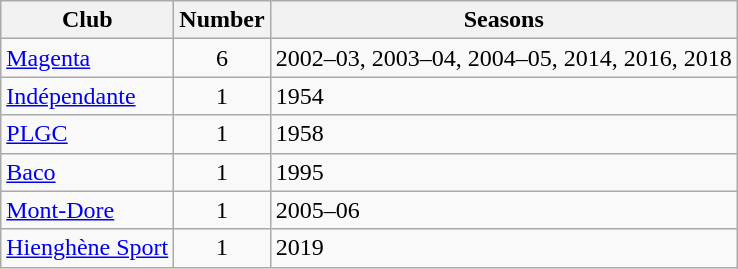<table class="wikitable sortable">
<tr>
<th>Club</th>
<th>Number</th>
<th>Seasons</th>
</tr>
<tr>
<td><a href='#'>Magenta</a></td>
<td style="text-align:center">6</td>
<td>2002–03, 2003–04, 2004–05, 2014, 2016, 2018</td>
</tr>
<tr>
<td><a href='#'>Indépendante</a></td>
<td style="text-align:center">1</td>
<td>1954</td>
</tr>
<tr>
<td><a href='#'>PLGC</a></td>
<td style="text-align:center">1</td>
<td>1958</td>
</tr>
<tr>
<td><a href='#'>Baco</a></td>
<td style="text-align:center">1</td>
<td>1995</td>
</tr>
<tr>
<td><a href='#'>Mont-Dore</a></td>
<td style="text-align:center">1</td>
<td>2005–06</td>
</tr>
<tr>
<td><a href='#'>Hienghène Sport</a></td>
<td style="text-align:center">1</td>
<td>2019</td>
</tr>
</table>
